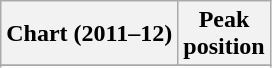<table class="wikitable sortable plainrowheaders" style="text-align:center">
<tr>
<th scope="col">Chart (2011–12)</th>
<th scope="col">Peak<br>position</th>
</tr>
<tr>
</tr>
<tr>
</tr>
</table>
